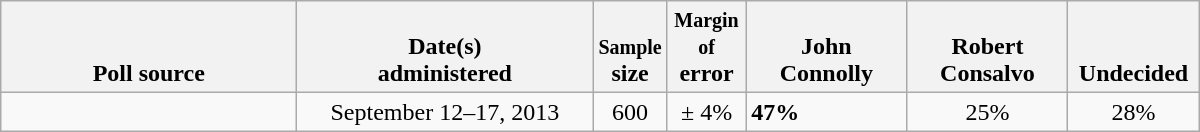<table class="wikitable">
<tr valign= bottom>
<th style="width:190px;">Poll source</th>
<th style="width:190px;">Date(s)<br>administered</th>
<th style="width:20px;"><small>Sample</small><br>size</th>
<th style="width:45px;"><small>Margin of</small><br>error</th>
<th style="width:100px;">John<br>Connolly</th>
<th style="width:100px;">Robert<br>Consalvo</th>
<th style="width:80px;">Undecided</th>
</tr>
<tr>
<td></td>
<td align=center>September 12–17, 2013</td>
<td align=center>600</td>
<td align=center>± 4%</td>
<td><strong>47%</strong></td>
<td align=center>25%</td>
<td align=center>28%</td>
</tr>
</table>
